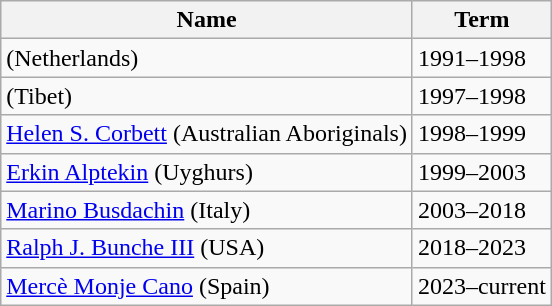<table class="wikitable sortable">
<tr>
<th>Name</th>
<th>Term</th>
</tr>
<tr>
<td>  (Netherlands)</td>
<td>1991–1998</td>
</tr>
<tr>
<td>  (Tibet)</td>
<td>1997–1998</td>
</tr>
<tr>
<td> <a href='#'>Helen S. Corbett</a> (Australian Aboriginals)</td>
<td>1998–1999</td>
</tr>
<tr>
<td> <a href='#'>Erkin Alptekin</a> (Uyghurs)</td>
<td>1999–2003</td>
</tr>
<tr>
<td> <a href='#'>Marino Busdachin</a> (Italy)</td>
<td>2003–2018</td>
</tr>
<tr>
<td> <a href='#'>Ralph J. Bunche III</a> (USA)</td>
<td>2018–2023</td>
</tr>
<tr>
<td> <a href='#'>Mercè Monje Cano</a> (Spain)</td>
<td>2023–current</td>
</tr>
</table>
